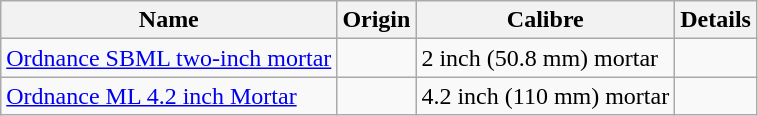<table class="wikitable">
<tr>
<th>Name</th>
<th>Origin</th>
<th>Calibre</th>
<th>Details</th>
</tr>
<tr>
<td><a href='#'>Ordnance SBML two-inch mortar</a></td>
<td></td>
<td>2 inch (50.8 mm) mortar</td>
<td></td>
</tr>
<tr>
<td><a href='#'>Ordnance ML 4.2 inch Mortar</a></td>
<td></td>
<td>4.2 inch (110 mm) mortar</td>
<td></td>
</tr>
</table>
